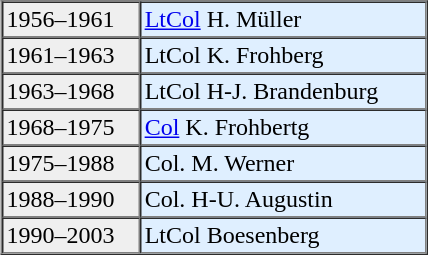<table border="1" cellpadding="2" cellspacing="0" align="right" width="285px">
<tr ---->
<td bgcolor="#efefef">1956–1961</td>
<td bgcolor="#dfefff"><a href='#'>LtCol</a> H. Müller</td>
</tr>
<tr ---->
<td bgcolor="#efefef">1961–1963</td>
<td bgcolor="#dfefff">LtCol K. Frohberg</td>
</tr>
<tr ---->
<td bgcolor="#efefef">1963–1968</td>
<td bgcolor="#dfefff">LtCol H-J. Brandenburg</td>
</tr>
<tr ---->
<td bgcolor="#efefef">1968–1975</td>
<td bgcolor="#dfefff"><a href='#'>Col</a> K. Frohbertg</td>
</tr>
<tr ---->
<td bgcolor="#efefef">1975–1988</td>
<td bgcolor="#dfefff">Col. M. Werner</td>
</tr>
<tr ---->
<td bgcolor="#efefef">1988–1990</td>
<td bgcolor="#dfefff">Col. H-U. Augustin</td>
</tr>
<tr ---->
<td bgcolor="#efefef">1990–2003</td>
<td bgcolor="#dfefff">LtCol Boesenberg</td>
</tr>
<tr ---->
</tr>
</table>
